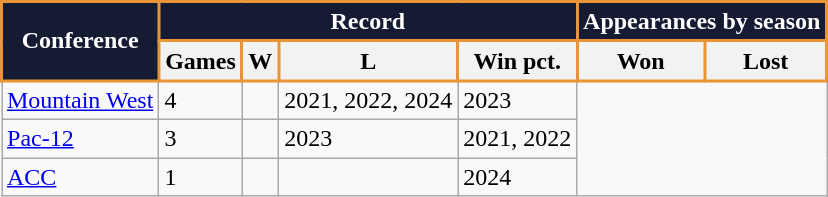<table class="wikitable sortable">
<tr>
<th style="background:#151b33; color:#FFFFFF; border: 2px solid #e79537;" rowspan=2>Conference</th>
<th style="background:#151b33; color:#FFFFFF; border: 2px solid #e79537;" colspan=4>Record</th>
<th style="background:#151b33; color:#FFFFFF; border: 2px solid #e79537;" colspan=2>Appearances by season</th>
</tr>
<tr>
<th style="border: 2px solid #e79537;">Games</th>
<th style="border: 2px solid #e79537;">W</th>
<th style="border: 2px solid #e79537;">L</th>
<th style="border: 2px solid #e79537;">Win pct.</th>
<th style="border: 2px solid #e79537;" class=unsortable>Won</th>
<th style="border: 2px solid #e79537;" class=unsortable>Lost</th>
</tr>
<tr>
<td><a href='#'>Mountain West</a></td>
<td>4</td>
<td></td>
<td>2021, 2022, 2024</td>
<td>2023</td>
</tr>
<tr>
<td><a href='#'>Pac-12</a></td>
<td>3</td>
<td></td>
<td>2023</td>
<td>2021, 2022</td>
</tr>
<tr>
<td><a href='#'>ACC</a></td>
<td>1</td>
<td></td>
<td></td>
<td>2024</td>
</tr>
</table>
